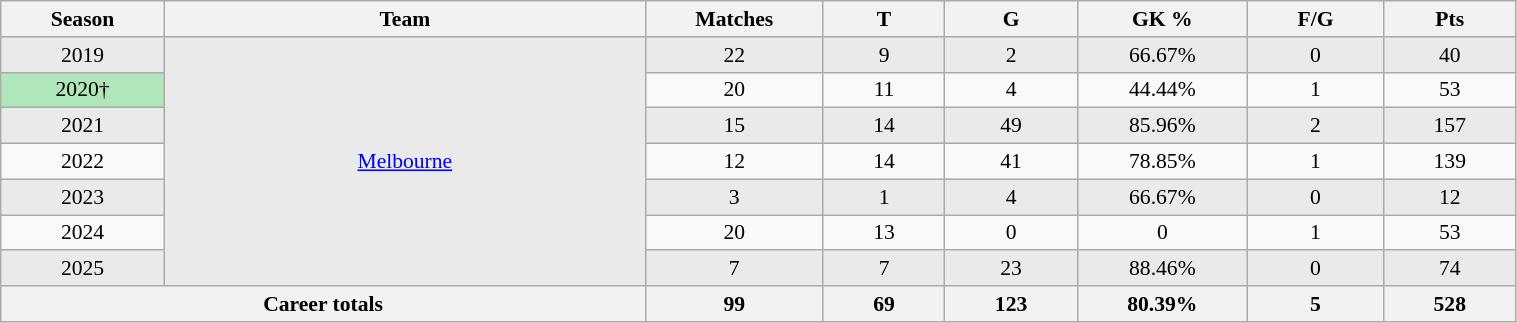<table class="wikitable sortable" style="font-size:90%; text-align:center; width:80%;">
<tr>
<th width="2%">Season</th>
<th width="8%">Team</th>
<th width="2%">Matches</th>
<th width="2%">T</th>
<th width="2%">G</th>
<th width=2%>GK %</th>
<th width="2%">F/G</th>
<th width="2%">Pts</th>
</tr>
<tr style="background:#eaeaea;">
<td scope="row" style="text-align:center; font-weight:normal">2019</td>
<td rowspan="7" style="text-align:center;"> <a href='#'>Melbourne</a></td>
<td>22</td>
<td>9</td>
<td>2</td>
<td>66.67%</td>
<td>0</td>
<td>40</td>
</tr>
<tr>
<td scope="row" style="text-align:center; font-weight:normal; background:#afe6ba;">2020†</td>
<td>20</td>
<td>11</td>
<td>4</td>
<td>44.44%</td>
<td>1</td>
<td>53</td>
</tr>
<tr style="background:#eaeaea;">
<td scope="row" style="text-align:center; font-weight:normal">2021</td>
<td>15</td>
<td>14</td>
<td>49</td>
<td>85.96%</td>
<td>2</td>
<td>157</td>
</tr>
<tr>
<td scope="row" style="text-align:center; font-weight:normal">2022</td>
<td>12</td>
<td>14</td>
<td>41</td>
<td>78.85%</td>
<td>1</td>
<td>139</td>
</tr>
<tr style="background:#eaeaea;">
<td scope="row" style="text-align:center; font-weight:normal">2023</td>
<td>3</td>
<td>1</td>
<td>4</td>
<td>66.67%</td>
<td>0</td>
<td>12</td>
</tr>
<tr>
<td>2024</td>
<td>20</td>
<td>13</td>
<td>0</td>
<td>0</td>
<td>1</td>
<td>53</td>
</tr>
<tr style="background:#eaeaea;">
<td>2025</td>
<td>7</td>
<td>7</td>
<td>23</td>
<td>88.46%</td>
<td>0</td>
<td>74</td>
</tr>
<tr class="sortbottom">
<th colspan="2">Career totals</th>
<th>99</th>
<th>69</th>
<th>123</th>
<th>80.39%</th>
<th>5</th>
<th>528</th>
</tr>
</table>
